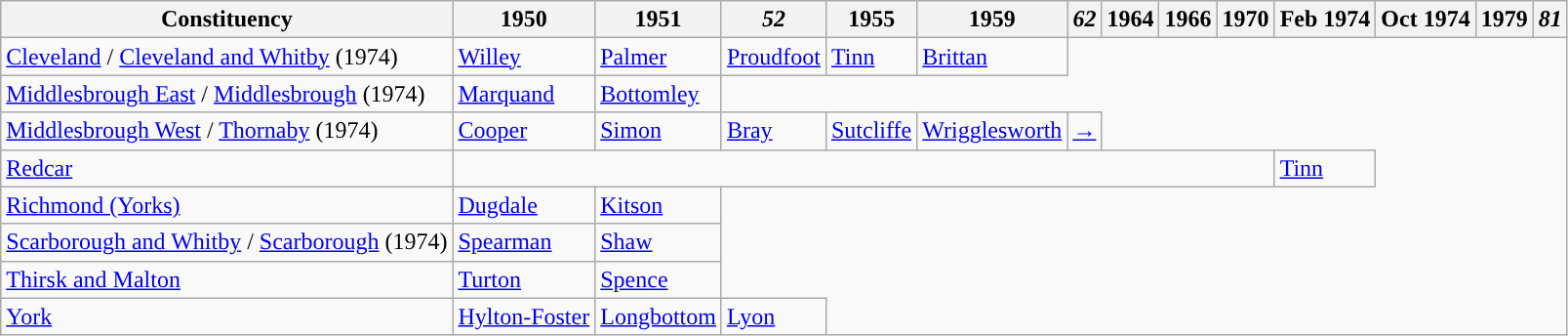<table class="wikitable">
<tr>
<th>Constituency</th>
<th>1950</th>
<th>1951</th>
<th><em>52</em></th>
<th>1955</th>
<th>1959</th>
<th><em>62</em></th>
<th>1964</th>
<th>1966</th>
<th>1970</th>
<th>Feb 1974</th>
<th>Oct 1974</th>
<th>1979</th>
<th><em>81</em></th>
</tr>
<tr>
<td><a href='#'>Cleveland</a> / <a href='#'>Cleveland and Whitby</a> (1974)</td>
<td><a href='#'>Willey</a></td>
<td><a href='#'>Palmer</a></td>
<td><a href='#'>Proudfoot</a></td>
<td><a href='#'>Tinn</a></td>
<td><a href='#'>Brittan</a></td>
</tr>
<tr>
<td><a href='#'>Middlesbrough East</a> / <a href='#'>Middlesbrough</a> (1974)</td>
<td><a href='#'>Marquand</a></td>
<td><a href='#'>Bottomley</a></td>
</tr>
<tr>
<td><a href='#'>Middlesbrough West</a> / <a href='#'>Thornaby</a> (1974)</td>
<td><a href='#'>Cooper</a></td>
<td><a href='#'>Simon</a></td>
<td><a href='#'>Bray</a></td>
<td><a href='#'>Sutcliffe</a></td>
<td><a href='#'>Wrigglesworth</a></td>
<td><a href='#'>→</a></td>
</tr>
<tr>
<td><a href='#'>Redcar</a></td>
<td colspan="9"></td>
<td><a href='#'>Tinn</a></td>
</tr>
<tr>
<td><a href='#'>Richmond (Yorks)</a></td>
<td><a href='#'>Dugdale</a></td>
<td><a href='#'>Kitson</a></td>
</tr>
<tr>
<td><a href='#'>Scarborough and Whitby</a> / <a href='#'>Scarborough</a> (1974)</td>
<td><a href='#'>Spearman</a></td>
<td><a href='#'>Shaw</a></td>
</tr>
<tr>
<td><a href='#'>Thirsk and Malton</a></td>
<td><a href='#'>Turton</a></td>
<td><a href='#'>Spence</a></td>
</tr>
<tr>
<td><a href='#'>York</a></td>
<td><a href='#'>Hylton-Foster</a></td>
<td><a href='#'>Longbottom</a></td>
<td><a href='#'>Lyon</a></td>
</tr>
</table>
